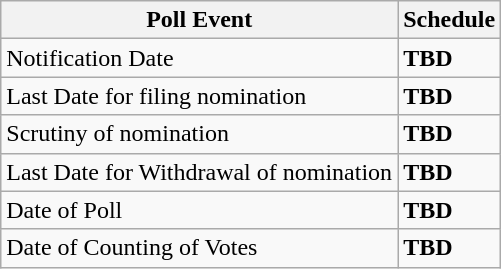<table class="wikitable">
<tr>
<th>Poll Event</th>
<th>Schedule</th>
</tr>
<tr>
<td>Notification Date</td>
<td><strong>TBD</strong></td>
</tr>
<tr>
<td>Last Date for filing nomination</td>
<td><strong>TBD</strong></td>
</tr>
<tr>
<td>Scrutiny of nomination</td>
<td><strong>TBD</strong></td>
</tr>
<tr>
<td>Last Date for Withdrawal of nomination</td>
<td><strong>TBD</strong></td>
</tr>
<tr>
<td>Date of Poll</td>
<td><strong>TBD</strong></td>
</tr>
<tr>
<td>Date of Counting of Votes</td>
<td><strong>TBD</strong></td>
</tr>
</table>
